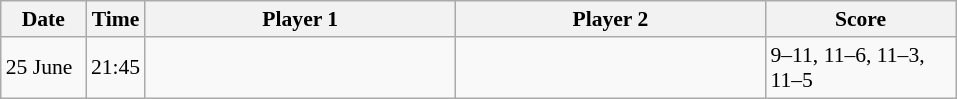<table class="sortable wikitable" style="font-size:90%">
<tr>
<th width="50">Date</th>
<th width="30">Time</th>
<th width="200">Player 1</th>
<th width="200">Player 2</th>
<th width="120">Score</th>
</tr>
<tr>
<td>25 June</td>
<td>21:45</td>
<td></td>
<td><strong></strong></td>
<td>9–11, 11–6, 11–3, 11–5</td>
</tr>
</table>
